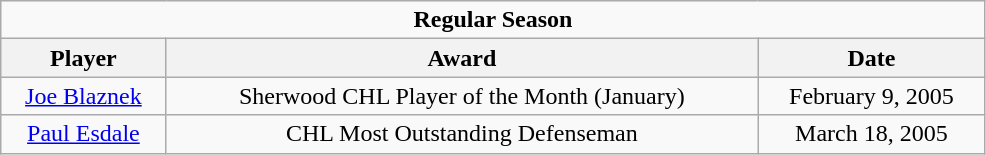<table class="wikitable" width="52%">
<tr>
<td colspan="10" align="center"><strong>Regular Season</strong></td>
</tr>
<tr>
<th>Player</th>
<th>Award</th>
<th>Date</th>
</tr>
<tr style="text-align:center;">
<td><a href='#'>Joe Blaznek</a></td>
<td>Sherwood CHL Player of the Month (January)</td>
<td>February 9, 2005</td>
</tr>
<tr style="text-align:center;">
<td><a href='#'>Paul Esdale</a></td>
<td>CHL Most Outstanding Defenseman</td>
<td>March 18, 2005</td>
</tr>
</table>
